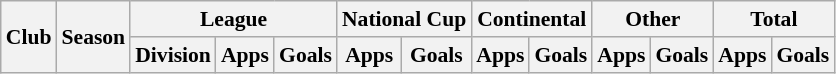<table class="wikitable" style="font-size:90%; text-align:center;">
<tr>
<th rowspan="2">Club</th>
<th rowspan="2">Season</th>
<th colspan="3">League</th>
<th colspan="2">National Cup</th>
<th colspan="2">Continental</th>
<th colspan="2">Other</th>
<th colspan="2">Total</th>
</tr>
<tr>
<th>Division</th>
<th>Apps</th>
<th>Goals</th>
<th>Apps</th>
<th>Goals</th>
<th>Apps</th>
<th>Goals</th>
<th>Apps</th>
<th>Goals</th>
<th>Apps</th>
<th>Goals</th>
</tr>
</table>
